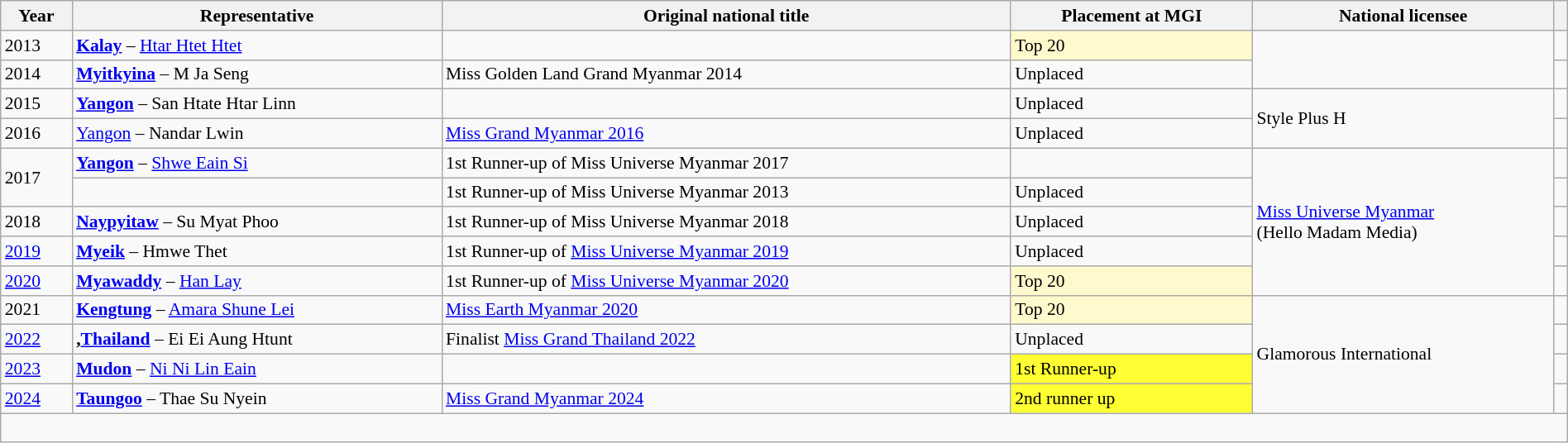<table class="wikitable defaultcenter col2left" style="font-size: 90%; width:100%;">
<tr>
<th>Year</th>
<th>Representative</th>
<th>Original national title</th>
<th>Placement at MGI</th>
<th>National licensee</th>
<th></th>
</tr>
<tr>
<td>2013</td>
<td><strong> <a href='#'>Kalay</a></strong> – <a href='#'>Htar Htet Htet</a></td>
<td></td>
<td bgcolor=#FFFACD>Top 20</td>
<td rowspan=2></td>
<td></td>
</tr>
<tr>
<td>2014</td>
<td><strong> <a href='#'>Myitkyina</a></strong> – M Ja Seng</td>
<td>Miss Golden Land Grand Myanmar 2014</td>
<td>Unplaced</td>
<td></td>
</tr>
<tr>
<td>2015</td>
<td><strong> <a href='#'>Yangon</a></strong> – San Htate Htar Linn</td>
<td></td>
<td>Unplaced</td>
<td rowspan=2>Style Plus H</td>
<td></td>
</tr>
<tr>
<td>2016</td>
<td> <a href='#'>Yangon</a> – Nandar Lwin</td>
<td><a href='#'>Miss Grand Myanmar 2016</a></td>
<td>Unplaced</td>
<td></td>
</tr>
<tr>
<td rowspan=2>2017</td>
<td><strong> <a href='#'>Yangon</a></strong> – <a href='#'>Shwe Eain Si</a></td>
<td>1st Runner-up of Miss Universe Myanmar 2017</td>
<td></td>
<td rowspan="5"><a href='#'>Miss Universe Myanmar</a><br>(Hello Madam Media)</td>
<td></td>
</tr>
<tr>
<td></td>
<td>1st Runner-up of Miss Universe Myanmar 2013</td>
<td>Unplaced</td>
<td></td>
</tr>
<tr>
<td>2018</td>
<td><strong> <a href='#'>Naypyitaw</a></strong> – Su Myat Phoo</td>
<td>1st Runner-up of Miss Universe Myanmar 2018</td>
<td>Unplaced</td>
<td></td>
</tr>
<tr>
<td><a href='#'>2019</a></td>
<td><strong> <a href='#'>Myeik</a></strong> – Hmwe Thet</td>
<td>1st Runner-up of <a href='#'>Miss Universe Myanmar 2019</a></td>
<td>Unplaced</td>
<td></td>
</tr>
<tr>
<td><a href='#'>2020</a></td>
<td><strong> <a href='#'>Myawaddy</a></strong> – <a href='#'>Han Lay</a></td>
<td>1st Runner-up of <a href='#'>Miss Universe Myanmar 2020</a></td>
<td bgcolor=#FFFACD>Top 20</td>
<td></td>
</tr>
<tr>
<td>2021</td>
<td><strong> <a href='#'>Kengtung</a></strong> – <a href='#'>Amara Shune Lei</a></td>
<td><a href='#'>Miss Earth Myanmar 2020</a></td>
<td bgcolor=#FFFACD>Top 20</td>
<td rowspan=4>Glamorous International</td>
<td align=center></td>
</tr>
<tr>
<td><a href='#'>2022</a></td>
<td><strong>,<a href='#'>Thailand</a></strong> – Ei Ei Aung Htunt</td>
<td>Finalist <a href='#'>Miss Grand Thailand 2022</a></td>
<td>Unplaced</td>
<td></td>
</tr>
<tr>
<td><a href='#'>2023</a></td>
<td><strong> <a href='#'>Mudon</a></strong> – <a href='#'>Ni Ni Lin Eain</a></td>
<td></td>
<td style="background-color:#FFFF33;">1st Runner-up</td>
<td></td>
</tr>
<tr>
<td><a href='#'>2024</a></td>
<td><strong><a href='#'>Taungoo</a></strong> – Thae Su Nyein</td>
<td><a href='#'>Miss Grand Myanmar 2024</a></td>
<td style="background-color:#FFFF33;">2nd runner up</td>
<td></td>
</tr>
<tr>
<td colspan="6"><br></td>
</tr>
</table>
